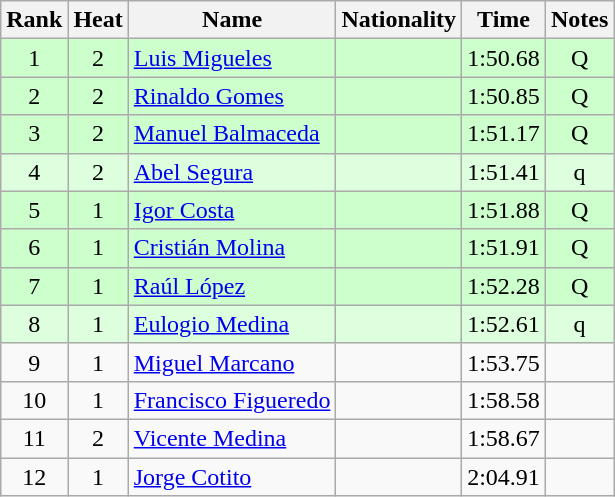<table class="wikitable sortable" style="text-align:center">
<tr>
<th>Rank</th>
<th>Heat</th>
<th>Name</th>
<th>Nationality</th>
<th>Time</th>
<th>Notes</th>
</tr>
<tr bgcolor=ccffcc>
<td>1</td>
<td>2</td>
<td align=left><a href='#'>Luis Migueles</a></td>
<td align=left></td>
<td>1:50.68</td>
<td>Q</td>
</tr>
<tr bgcolor=ccffcc>
<td>2</td>
<td>2</td>
<td align=left><a href='#'>Rinaldo Gomes</a></td>
<td align=left></td>
<td>1:50.85</td>
<td>Q</td>
</tr>
<tr bgcolor=ccffcc>
<td>3</td>
<td>2</td>
<td align=left><a href='#'>Manuel Balmaceda</a></td>
<td align=left></td>
<td>1:51.17</td>
<td>Q</td>
</tr>
<tr bgcolor=ddffdd>
<td>4</td>
<td>2</td>
<td align=left><a href='#'>Abel Segura</a></td>
<td align=left></td>
<td>1:51.41</td>
<td>q</td>
</tr>
<tr bgcolor=ccffcc>
<td>5</td>
<td>1</td>
<td align=left><a href='#'>Igor Costa</a></td>
<td align=left></td>
<td>1:51.88</td>
<td>Q</td>
</tr>
<tr bgcolor=ccffcc>
<td>6</td>
<td>1</td>
<td align=left><a href='#'>Cristián Molina</a></td>
<td align=left></td>
<td>1:51.91</td>
<td>Q</td>
</tr>
<tr bgcolor=ccffcc>
<td>7</td>
<td>1</td>
<td align=left><a href='#'>Raúl López</a></td>
<td align=left></td>
<td>1:52.28</td>
<td>Q</td>
</tr>
<tr bgcolor=ddffdd>
<td>8</td>
<td>1</td>
<td align=left><a href='#'>Eulogio Medina</a></td>
<td align=left></td>
<td>1:52.61</td>
<td>q</td>
</tr>
<tr>
<td>9</td>
<td>1</td>
<td align=left><a href='#'>Miguel Marcano</a></td>
<td align=left></td>
<td>1:53.75</td>
<td></td>
</tr>
<tr>
<td>10</td>
<td>1</td>
<td align=left><a href='#'>Francisco Figueredo</a></td>
<td align=left></td>
<td>1:58.58</td>
<td></td>
</tr>
<tr>
<td>11</td>
<td>2</td>
<td align=left><a href='#'>Vicente Medina</a></td>
<td align=left></td>
<td>1:58.67</td>
<td></td>
</tr>
<tr>
<td>12</td>
<td>1</td>
<td align=left><a href='#'>Jorge Cotito</a></td>
<td align=left></td>
<td>2:04.91</td>
<td></td>
</tr>
</table>
